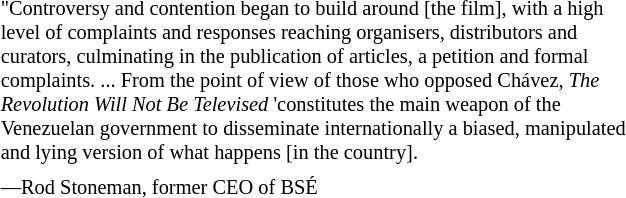<table class="toccolours" style="float: right; margin-left: 1em; margin-right: 2em; font-size: 85%; color:black; width:40em; max-width: 35%;" cellspacing="5">
<tr>
<td style="text-align: left;">"Controversy and contention began to build around [the film], with a high level of complaints and responses reaching organisers, distributors and curators, culminating in the publication of articles, a petition and formal complaints. ... From the point of view of those who opposed Chávez, <em>The Revolution Will Not Be Televised</em> 'constitutes the main weapon of the Venezuelan government to disseminate internationally a biased, manipulated and lying version of what happens [in the country].</td>
</tr>
<tr>
<td style="text-align: left;">—Rod Stoneman, former CEO of BSÉ</td>
</tr>
</table>
